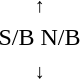<table style="text-align:center;">
<tr>
<td><small>  ↑ </small></td>
</tr>
<tr>
<td><span>S/B</span>   <span>N/B</span></td>
</tr>
<tr>
<td><small> ↓   </small></td>
</tr>
</table>
